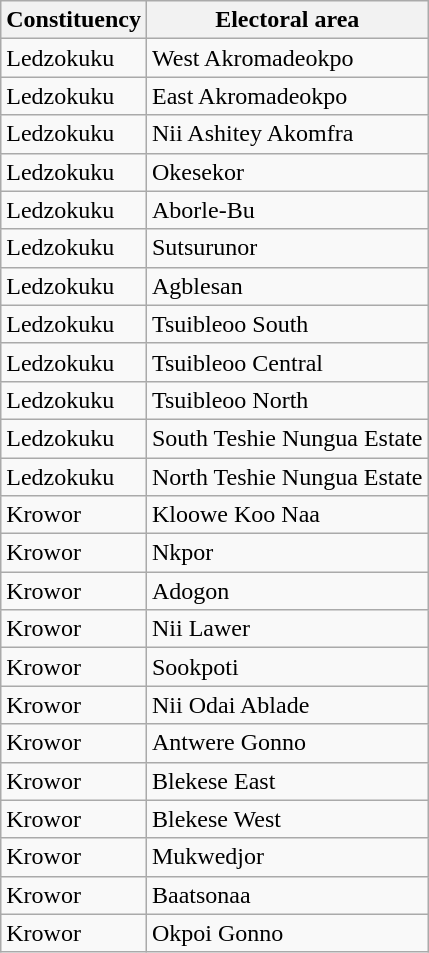<table class="wikitable">
<tr>
<th>Constituency</th>
<th>Electoral area</th>
</tr>
<tr>
<td>Ledzokuku</td>
<td>West Akromadeokpo</td>
</tr>
<tr>
<td>Ledzokuku</td>
<td>East Akromadeokpo</td>
</tr>
<tr>
<td>Ledzokuku</td>
<td>Nii Ashitey Akomfra</td>
</tr>
<tr>
<td>Ledzokuku</td>
<td>Okesekor</td>
</tr>
<tr>
<td>Ledzokuku</td>
<td>Aborle-Bu</td>
</tr>
<tr>
<td>Ledzokuku</td>
<td>Sutsurunor</td>
</tr>
<tr>
<td>Ledzokuku</td>
<td>Agblesan</td>
</tr>
<tr>
<td>Ledzokuku</td>
<td>Tsuibleoo South</td>
</tr>
<tr>
<td>Ledzokuku</td>
<td>Tsuibleoo Central</td>
</tr>
<tr>
<td>Ledzokuku</td>
<td>Tsuibleoo North</td>
</tr>
<tr>
<td>Ledzokuku</td>
<td>South Teshie Nungua Estate</td>
</tr>
<tr>
<td>Ledzokuku</td>
<td>North Teshie Nungua Estate</td>
</tr>
<tr>
<td>Krowor</td>
<td>Kloowe Koo Naa</td>
</tr>
<tr>
<td>Krowor</td>
<td>Nkpor</td>
</tr>
<tr>
<td>Krowor</td>
<td>Adogon</td>
</tr>
<tr>
<td>Krowor</td>
<td>Nii Lawer</td>
</tr>
<tr>
<td>Krowor</td>
<td>Sookpoti</td>
</tr>
<tr>
<td>Krowor</td>
<td>Nii Odai Ablade</td>
</tr>
<tr>
<td>Krowor</td>
<td>Antwere Gonno</td>
</tr>
<tr>
<td>Krowor</td>
<td>Blekese East</td>
</tr>
<tr>
<td>Krowor</td>
<td>Blekese West</td>
</tr>
<tr>
<td>Krowor</td>
<td>Mukwedjor</td>
</tr>
<tr>
<td>Krowor</td>
<td>Baatsonaa</td>
</tr>
<tr>
<td>Krowor</td>
<td>Okpoi Gonno</td>
</tr>
</table>
